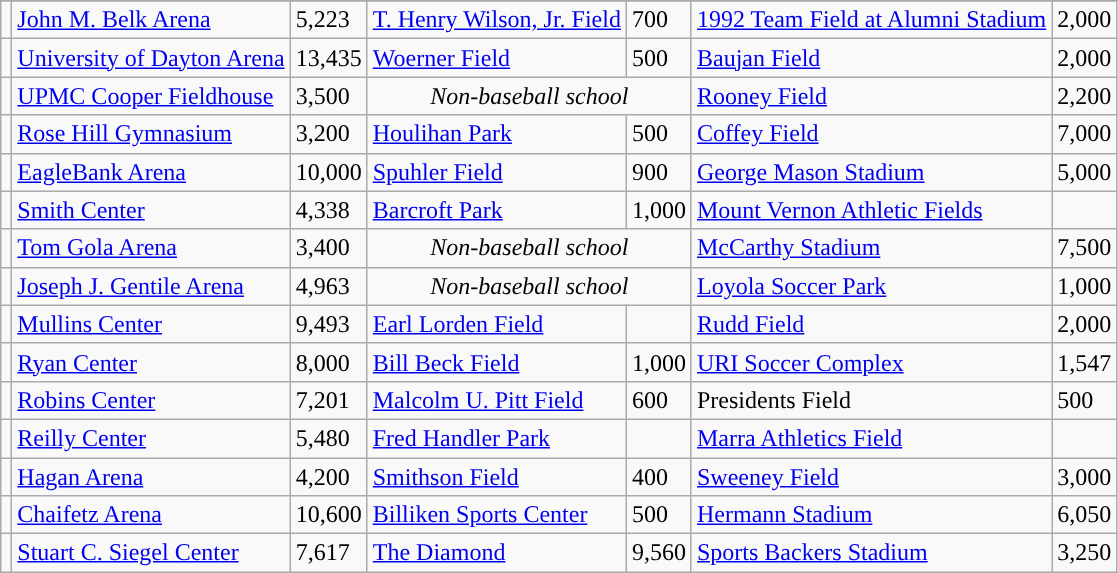<table class=" sortable wikitable">
<tr>
</tr>
<tr>
<td style="text-align:center; "><a href='#'></a></td>
<td><a href='#'>John M. Belk Arena</a></td>
<td>5,223</td>
<td><a href='#'>T. Henry Wilson, Jr. Field</a></td>
<td>700</td>
<td><a href='#'>1992 Team Field at Alumni Stadium</a></td>
<td>2,000</td>
</tr>
<tr>
<td style="text-align:center; "><a href='#'></a></td>
<td><a href='#'>University of Dayton Arena</a></td>
<td>13,435</td>
<td><a href='#'>Woerner Field</a></td>
<td>500</td>
<td><a href='#'>Baujan Field</a></td>
<td>2,000</td>
</tr>
<tr>
<td style="text-align:center; "><a href='#'></a></td>
<td><a href='#'>UPMC Cooper Fieldhouse</a></td>
<td>3,500</td>
<td colspan=2 align=center><em>Non-baseball school</em></td>
<td><a href='#'>Rooney Field</a></td>
<td>2,200</td>
</tr>
<tr>
<td style="text-align:center; "><a href='#'></a></td>
<td><a href='#'>Rose Hill Gymnasium</a></td>
<td>3,200</td>
<td><a href='#'>Houlihan Park</a></td>
<td>500</td>
<td><a href='#'>Coffey Field</a></td>
<td>7,000</td>
</tr>
<tr>
<td style="text-align:center; "><a href='#'></a></td>
<td><a href='#'>EagleBank Arena</a></td>
<td>10,000</td>
<td><a href='#'>Spuhler Field</a></td>
<td>900</td>
<td><a href='#'>George Mason Stadium</a></td>
<td>5,000</td>
</tr>
<tr>
<td style="text-align:center; "><a href='#'></a></td>
<td><a href='#'>Smith Center</a></td>
<td>4,338</td>
<td><a href='#'>Barcroft Park</a></td>
<td>1,000</td>
<td><a href='#'>Mount Vernon Athletic Fields</a></td>
<td></td>
</tr>
<tr>
<td style="text-align:center; "><a href='#'></a></td>
<td><a href='#'>Tom Gola Arena</a></td>
<td>3,400</td>
<td colspan=2 align=center><em>Non-baseball school</em></td>
<td><a href='#'>McCarthy Stadium</a></td>
<td>7,500</td>
</tr>
<tr>
<td style="text-align:center; "><a href='#'></a></td>
<td><a href='#'>Joseph J. Gentile Arena</a></td>
<td>4,963</td>
<td colspan=2 align=center><em>Non-baseball school</em></td>
<td><a href='#'>Loyola Soccer Park</a></td>
<td>1,000</td>
</tr>
<tr>
<td style="text-align:center; "><a href='#'></a></td>
<td><a href='#'>Mullins Center</a></td>
<td>9,493</td>
<td><a href='#'>Earl Lorden Field</a></td>
<td></td>
<td><a href='#'>Rudd Field</a></td>
<td>2,000</td>
</tr>
<tr>
<td style="text-align:center; "><a href='#'></a></td>
<td><a href='#'>Ryan Center</a></td>
<td>8,000</td>
<td><a href='#'>Bill Beck Field</a></td>
<td>1,000</td>
<td><a href='#'>URI Soccer Complex</a></td>
<td>1,547</td>
</tr>
<tr>
<td style="text-align:center; "><a href='#'></a></td>
<td><a href='#'>Robins Center</a></td>
<td>7,201</td>
<td><a href='#'>Malcolm U. Pitt Field</a></td>
<td>600</td>
<td>Presidents Field</td>
<td>500</td>
</tr>
<tr>
<td style="text-align:center; "><a href='#'></a></td>
<td><a href='#'>Reilly Center</a></td>
<td>5,480</td>
<td><a href='#'>Fred Handler Park</a></td>
<td></td>
<td><a href='#'>Marra Athletics Field</a></td>
<td></td>
</tr>
<tr>
<td style="text-align:center; "><a href='#'></a></td>
<td><a href='#'>Hagan Arena</a></td>
<td>4,200</td>
<td><a href='#'>Smithson Field</a></td>
<td>400</td>
<td><a href='#'>Sweeney Field</a></td>
<td>3,000</td>
</tr>
<tr>
<td style="text-align:center; "><a href='#'></a></td>
<td><a href='#'>Chaifetz Arena</a></td>
<td>10,600</td>
<td><a href='#'>Billiken Sports Center</a></td>
<td>500</td>
<td><a href='#'>Hermann Stadium</a></td>
<td>6,050</td>
</tr>
<tr>
<td style="text-align:center; "><a href='#'></a></td>
<td><a href='#'>Stuart C. Siegel Center</a></td>
<td>7,617</td>
<td><a href='#'>The Diamond</a></td>
<td>9,560</td>
<td><a href='#'>Sports Backers Stadium</a></td>
<td>3,250</td>
</tr>
</table>
